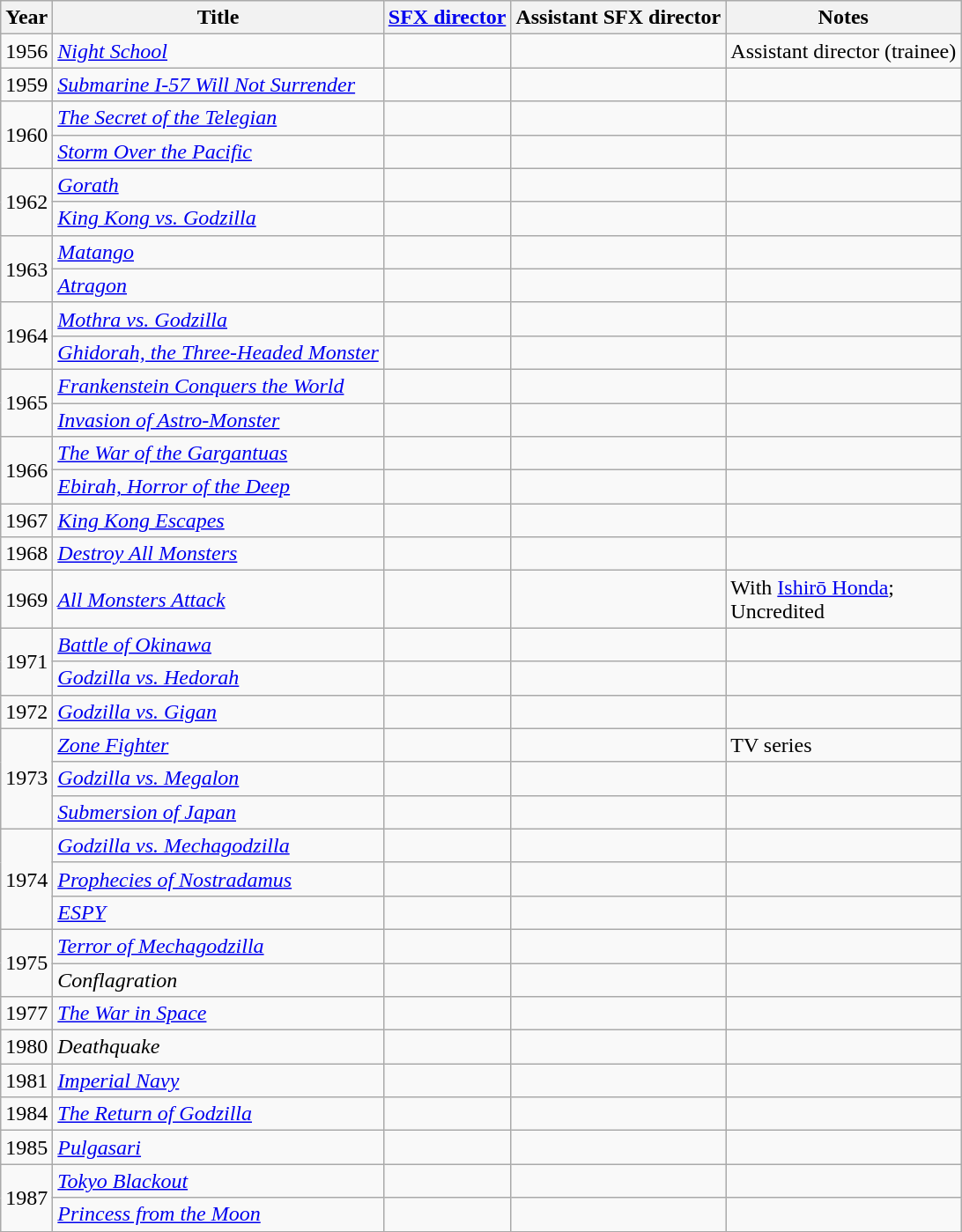<table class="wikitable">
<tr>
<th>Year</th>
<th>Title</th>
<th><a href='#'>SFX director</a></th>
<th>Assistant SFX director</th>
<th>Notes</th>
</tr>
<tr>
<td>1956</td>
<td><em><a href='#'>Night School</a></em></td>
<td></td>
<td></td>
<td>Assistant director (trainee)</td>
</tr>
<tr>
<td>1959</td>
<td><em><a href='#'>Submarine I-57 Will Not Surrender</a></em></td>
<td></td>
<td></td>
<td></td>
</tr>
<tr>
<td rowspan=2>1960</td>
<td><em><a href='#'>The Secret of the Telegian</a></em></td>
<td></td>
<td></td>
<td></td>
</tr>
<tr>
<td><em><a href='#'>Storm Over the Pacific</a></em></td>
<td></td>
<td></td>
<td></td>
</tr>
<tr>
<td rowspan=2>1962</td>
<td><em><a href='#'>Gorath</a></em></td>
<td></td>
<td></td>
<td></td>
</tr>
<tr>
<td><em><a href='#'>King Kong vs. Godzilla</a></em></td>
<td></td>
<td></td>
<td></td>
</tr>
<tr>
<td rowspan=2>1963</td>
<td><em><a href='#'>Matango</a></em></td>
<td></td>
<td></td>
<td></td>
</tr>
<tr>
<td><em><a href='#'>Atragon</a></em></td>
<td></td>
<td></td>
<td></td>
</tr>
<tr>
<td rowspan=2>1964</td>
<td><em><a href='#'>Mothra vs. Godzilla</a></em></td>
<td></td>
<td></td>
<td></td>
</tr>
<tr>
<td><em><a href='#'>Ghidorah, the Three-Headed Monster</a></em></td>
<td></td>
<td></td>
<td></td>
</tr>
<tr>
<td rowspan=2>1965</td>
<td><em><a href='#'>Frankenstein Conquers the World</a></em></td>
<td></td>
<td></td>
<td></td>
</tr>
<tr>
<td><em><a href='#'>Invasion of Astro-Monster</a></em></td>
<td></td>
<td></td>
<td></td>
</tr>
<tr>
<td rowspan=2>1966</td>
<td><em><a href='#'>The War of the Gargantuas</a></em></td>
<td></td>
<td></td>
<td></td>
</tr>
<tr>
<td><em><a href='#'>Ebirah, Horror of the Deep</a></em></td>
<td></td>
<td></td>
<td></td>
</tr>
<tr>
<td>1967</td>
<td><em><a href='#'>King Kong Escapes</a></em></td>
<td></td>
<td></td>
<td></td>
</tr>
<tr>
<td>1968</td>
<td><em><a href='#'>Destroy All Monsters</a></em></td>
<td></td>
<td></td>
<td></td>
</tr>
<tr>
<td>1969</td>
<td><em><a href='#'>All Monsters Attack</a></em></td>
<td></td>
<td></td>
<td>With <a href='#'>Ishirō Honda</a>;<br>Uncredited</td>
</tr>
<tr>
<td rowspan=2>1971</td>
<td><em><a href='#'>Battle of Okinawa</a></em></td>
<td></td>
<td></td>
<td></td>
</tr>
<tr>
<td><em><a href='#'>Godzilla vs. Hedorah</a></em></td>
<td></td>
<td></td>
<td></td>
</tr>
<tr>
<td>1972</td>
<td><em><a href='#'>Godzilla vs. Gigan</a></em></td>
<td></td>
<td></td>
<td></td>
</tr>
<tr>
<td rowspan=3>1973</td>
<td><em><a href='#'>Zone Fighter</a></em></td>
<td></td>
<td></td>
<td>TV series</td>
</tr>
<tr>
<td><em><a href='#'>Godzilla vs. Megalon</a></em></td>
<td></td>
<td></td>
<td></td>
</tr>
<tr>
<td><em><a href='#'>Submersion of Japan</a></em></td>
<td></td>
<td></td>
<td></td>
</tr>
<tr>
<td rowspan=3>1974</td>
<td><em><a href='#'>Godzilla vs. Mechagodzilla</a></em></td>
<td></td>
<td></td>
<td></td>
</tr>
<tr>
<td><em><a href='#'>Prophecies of Nostradamus</a></em></td>
<td></td>
<td></td>
<td></td>
</tr>
<tr>
<td><em><a href='#'>ESPY</a></em></td>
<td></td>
<td></td>
<td></td>
</tr>
<tr>
<td rowspan=2>1975</td>
<td><em><a href='#'>Terror of Mechagodzilla</a></em></td>
<td></td>
<td></td>
<td></td>
</tr>
<tr>
<td><em>Conflagration</em></td>
<td></td>
<td></td>
<td></td>
</tr>
<tr>
<td>1977</td>
<td><em><a href='#'>The War in Space</a></em></td>
<td></td>
<td></td>
<td></td>
</tr>
<tr>
<td>1980</td>
<td><em>Deathquake</em></td>
<td></td>
<td></td>
<td></td>
</tr>
<tr>
<td>1981</td>
<td><em><a href='#'>Imperial Navy</a></em></td>
<td></td>
<td></td>
<td></td>
</tr>
<tr>
<td>1984</td>
<td><em><a href='#'>The Return of Godzilla</a></em></td>
<td></td>
<td></td>
<td></td>
</tr>
<tr>
<td>1985</td>
<td><em><a href='#'>Pulgasari</a></em></td>
<td></td>
<td></td>
<td></td>
</tr>
<tr>
<td rowspan=2>1987</td>
<td><em><a href='#'>Tokyo Blackout</a></em></td>
<td></td>
<td></td>
<td></td>
</tr>
<tr>
<td><em><a href='#'>Princess from the Moon</a></em></td>
<td></td>
<td></td>
<td></td>
</tr>
<tr>
</tr>
</table>
